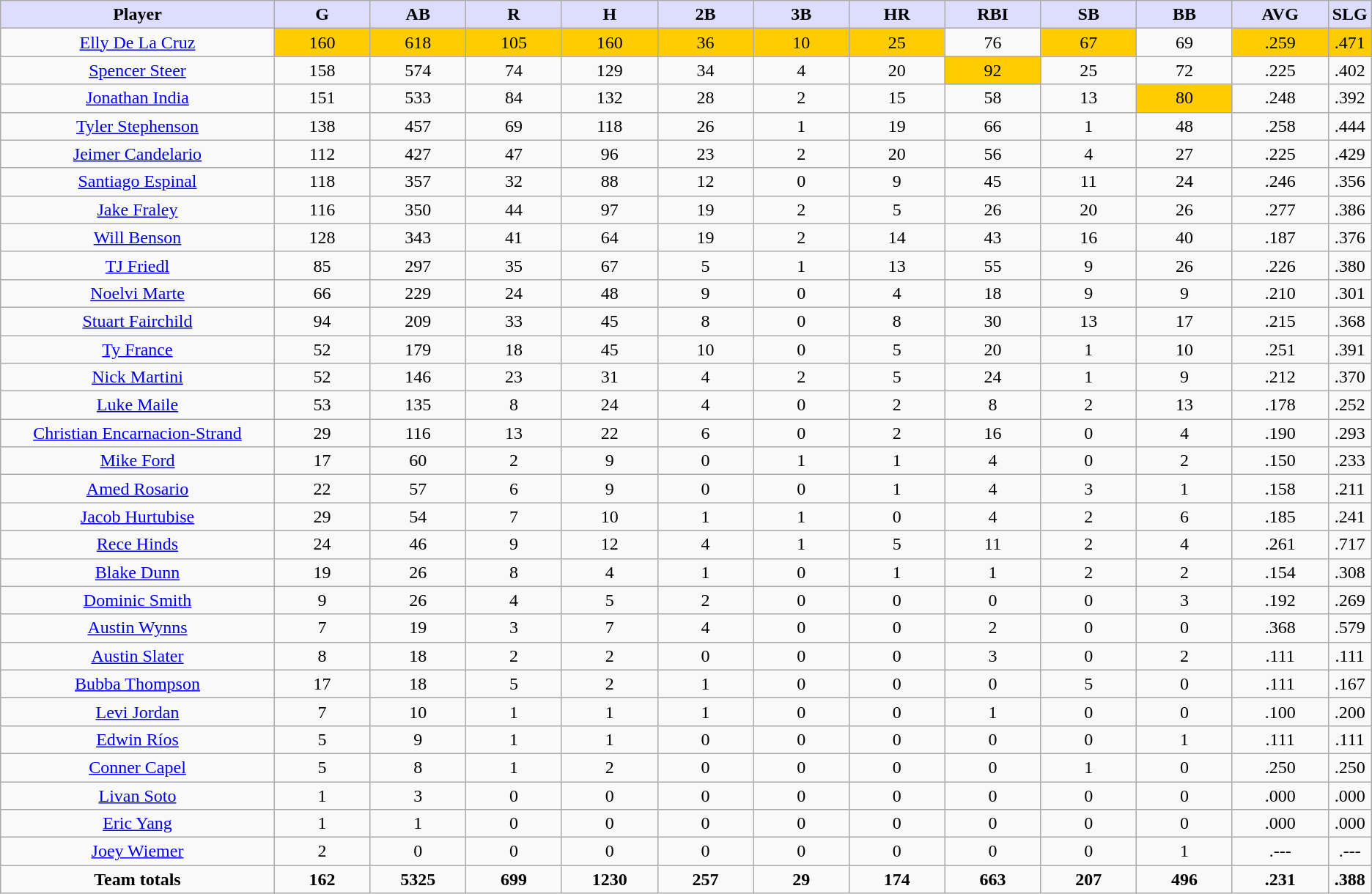<table class="wikitable" style="text-align:center;">
<tr>
<th style="background:#ddf;width:20%;"><strong>Player</strong></th>
<th style="background:#ddf;width:7%;"><strong>G</strong></th>
<th style="background:#ddf;width:7%;"><strong>AB</strong></th>
<th style="background:#ddf;width:7%;"><strong>R</strong></th>
<th style="background:#ddf;width:7%;"><strong>H</strong></th>
<th style="background:#ddf;width:7%;"><strong>2B</strong></th>
<th style="background:#ddf;width:7%;"><strong>3B</strong></th>
<th style="background:#ddf;width:7%;"><strong>HR</strong></th>
<th style="background:#ddf;width:7%;"><strong>RBI</strong></th>
<th style="background:#ddf;width:7%;"><strong>SB</strong></th>
<th style="background:#ddf;width:7%;"><strong>BB</strong></th>
<th style="background:#ddf;width:7%;"><strong>AVG</strong></th>
<th style="background:#ddf;width:7%;"><strong>SLG</strong></th>
</tr>
<tr>
<td><a href='#'>Elly De La Cruz</a></td>
<td bgcolor=#ffcc00>160</td>
<td bgcolor=#ffcc00>618</td>
<td bgcolor=#ffcc00>105</td>
<td bgcolor=#ffcc00>160</td>
<td bgcolor=#ffcc00>36</td>
<td bgcolor=#ffcc00>10</td>
<td bgcolor=#ffcc00>25</td>
<td>76</td>
<td bgcolor=#ffcc00>67</td>
<td>69</td>
<td bgcolor=#ffcc00>.259</td>
<td bgcolor=#ffcc00>.471</td>
</tr>
<tr>
<td><a href='#'>Spencer Steer</a></td>
<td>158</td>
<td>574</td>
<td>74</td>
<td>129</td>
<td>34</td>
<td>4</td>
<td>20</td>
<td bgcolor=#ffcc00>92</td>
<td>25</td>
<td>72</td>
<td>.225</td>
<td>.402</td>
</tr>
<tr>
<td><a href='#'>Jonathan India</a></td>
<td>151</td>
<td>533</td>
<td>84</td>
<td>132</td>
<td>28</td>
<td>2</td>
<td>15</td>
<td>58</td>
<td>13</td>
<td bgcolor=#ffcc00>80</td>
<td>.248</td>
<td>.392</td>
</tr>
<tr>
<td><a href='#'>Tyler Stephenson</a></td>
<td>138</td>
<td>457</td>
<td>69</td>
<td>118</td>
<td>26</td>
<td>1</td>
<td>19</td>
<td>66</td>
<td>1</td>
<td>48</td>
<td>.258</td>
<td>.444</td>
</tr>
<tr>
<td><a href='#'>Jeimer Candelario</a></td>
<td>112</td>
<td>427</td>
<td>47</td>
<td>96</td>
<td>23</td>
<td>2</td>
<td>20</td>
<td>56</td>
<td>4</td>
<td>27</td>
<td>.225</td>
<td>.429</td>
</tr>
<tr>
<td><a href='#'>Santiago Espinal</a></td>
<td>118</td>
<td>357</td>
<td>32</td>
<td>88</td>
<td>12</td>
<td>0</td>
<td>9</td>
<td>45</td>
<td>11</td>
<td>24</td>
<td>.246</td>
<td>.356</td>
</tr>
<tr>
<td><a href='#'>Jake Fraley</a></td>
<td>116</td>
<td>350</td>
<td>44</td>
<td>97</td>
<td>19</td>
<td>2</td>
<td>5</td>
<td>26</td>
<td>20</td>
<td>26</td>
<td>.277</td>
<td>.386</td>
</tr>
<tr>
<td><a href='#'>Will Benson</a></td>
<td>128</td>
<td>343</td>
<td>41</td>
<td>64</td>
<td>19</td>
<td>2</td>
<td>14</td>
<td>43</td>
<td>16</td>
<td>40</td>
<td>.187</td>
<td>.376</td>
</tr>
<tr>
<td><a href='#'>TJ Friedl</a></td>
<td>85</td>
<td>297</td>
<td>35</td>
<td>67</td>
<td>5</td>
<td>1</td>
<td>13</td>
<td>55</td>
<td>9</td>
<td>26</td>
<td>.226</td>
<td>.380</td>
</tr>
<tr>
<td><a href='#'>Noelvi Marte</a></td>
<td>66</td>
<td>229</td>
<td>24</td>
<td>48</td>
<td>9</td>
<td>0</td>
<td>4</td>
<td>18</td>
<td>9</td>
<td>9</td>
<td>.210</td>
<td>.301</td>
</tr>
<tr>
<td><a href='#'>Stuart Fairchild</a></td>
<td>94</td>
<td>209</td>
<td>33</td>
<td>45</td>
<td>8</td>
<td>0</td>
<td>8</td>
<td>30</td>
<td>13</td>
<td>17</td>
<td>.215</td>
<td>.368</td>
</tr>
<tr>
<td><a href='#'>Ty France</a></td>
<td>52</td>
<td>179</td>
<td>18</td>
<td>45</td>
<td>10</td>
<td>0</td>
<td>5</td>
<td>20</td>
<td>1</td>
<td>10</td>
<td>.251</td>
<td>.391</td>
</tr>
<tr>
<td><a href='#'>Nick Martini</a></td>
<td>52</td>
<td>146</td>
<td>23</td>
<td>31</td>
<td>4</td>
<td>2</td>
<td>5</td>
<td>24</td>
<td>1</td>
<td>9</td>
<td>.212</td>
<td>.370</td>
</tr>
<tr>
<td><a href='#'>Luke Maile</a></td>
<td>53</td>
<td>135</td>
<td>8</td>
<td>24</td>
<td>4</td>
<td>0</td>
<td>2</td>
<td>8</td>
<td>2</td>
<td>13</td>
<td>.178</td>
<td>.252</td>
</tr>
<tr>
<td><a href='#'>Christian Encarnacion-Strand</a></td>
<td>29</td>
<td>116</td>
<td>13</td>
<td>22</td>
<td>6</td>
<td>0</td>
<td>2</td>
<td>16</td>
<td>0</td>
<td>4</td>
<td>.190</td>
<td>.293</td>
</tr>
<tr>
<td><a href='#'>Mike Ford</a></td>
<td>17</td>
<td>60</td>
<td>2</td>
<td>9</td>
<td>0</td>
<td>1</td>
<td>1</td>
<td>4</td>
<td>0</td>
<td>2</td>
<td>.150</td>
<td>.233</td>
</tr>
<tr>
<td><a href='#'>Amed Rosario</a></td>
<td>22</td>
<td>57</td>
<td>6</td>
<td>9</td>
<td>0</td>
<td>0</td>
<td>1</td>
<td>4</td>
<td>3</td>
<td>1</td>
<td>.158</td>
<td>.211</td>
</tr>
<tr>
<td><a href='#'>Jacob Hurtubise</a></td>
<td>29</td>
<td>54</td>
<td>7</td>
<td>10</td>
<td>1</td>
<td>1</td>
<td>0</td>
<td>4</td>
<td>2</td>
<td>6</td>
<td>.185</td>
<td>.241</td>
</tr>
<tr>
<td><a href='#'>Rece Hinds</a></td>
<td>24</td>
<td>46</td>
<td>9</td>
<td>12</td>
<td>4</td>
<td>1</td>
<td>5</td>
<td>11</td>
<td>2</td>
<td>4</td>
<td>.261</td>
<td>.717</td>
</tr>
<tr>
<td><a href='#'>Blake Dunn</a></td>
<td>19</td>
<td>26</td>
<td>8</td>
<td>4</td>
<td>1</td>
<td>0</td>
<td>1</td>
<td>1</td>
<td>2</td>
<td>2</td>
<td>.154</td>
<td>.308</td>
</tr>
<tr>
<td><a href='#'>Dominic Smith</a></td>
<td>9</td>
<td>26</td>
<td>4</td>
<td>5</td>
<td>2</td>
<td>0</td>
<td>0</td>
<td>0</td>
<td>0</td>
<td>3</td>
<td>.192</td>
<td>.269</td>
</tr>
<tr>
<td><a href='#'>Austin Wynns</a></td>
<td>7</td>
<td>19</td>
<td>3</td>
<td>7</td>
<td>4</td>
<td>0</td>
<td>0</td>
<td>2</td>
<td>0</td>
<td>0</td>
<td>.368</td>
<td>.579</td>
</tr>
<tr>
<td><a href='#'>Austin Slater</a></td>
<td>8</td>
<td>18</td>
<td>2</td>
<td>2</td>
<td>0</td>
<td>0</td>
<td>0</td>
<td>3</td>
<td>0</td>
<td>2</td>
<td>.111</td>
<td>.111</td>
</tr>
<tr>
<td><a href='#'>Bubba Thompson</a></td>
<td>17</td>
<td>18</td>
<td>5</td>
<td>2</td>
<td>1</td>
<td>0</td>
<td>0</td>
<td>0</td>
<td>5</td>
<td>0</td>
<td>.111</td>
<td>.167</td>
</tr>
<tr>
<td><a href='#'>Levi Jordan</a></td>
<td>7</td>
<td>10</td>
<td>1</td>
<td>1</td>
<td>1</td>
<td>0</td>
<td>0</td>
<td>1</td>
<td>0</td>
<td>0</td>
<td>.100</td>
<td>.200</td>
</tr>
<tr>
<td><a href='#'>Edwin Ríos</a></td>
<td>5</td>
<td>9</td>
<td>1</td>
<td>1</td>
<td>0</td>
<td>0</td>
<td>0</td>
<td>0</td>
<td>0</td>
<td>1</td>
<td>.111</td>
<td>.111</td>
</tr>
<tr>
<td><a href='#'>Conner Capel</a></td>
<td>5</td>
<td>8</td>
<td>1</td>
<td>2</td>
<td>0</td>
<td>0</td>
<td>0</td>
<td>0</td>
<td>1</td>
<td>0</td>
<td>.250</td>
<td>.250</td>
</tr>
<tr>
<td><a href='#'>Livan Soto</a></td>
<td>1</td>
<td>3</td>
<td>0</td>
<td>0</td>
<td>0</td>
<td>0</td>
<td>0</td>
<td>0</td>
<td>0</td>
<td>0</td>
<td>.000</td>
<td>.000</td>
</tr>
<tr>
<td><a href='#'>Eric Yang</a></td>
<td>1</td>
<td>1</td>
<td>0</td>
<td>0</td>
<td>0</td>
<td>0</td>
<td>0</td>
<td>0</td>
<td>0</td>
<td>0</td>
<td>.000</td>
<td>.000</td>
</tr>
<tr>
<td><a href='#'>Joey Wiemer</a></td>
<td>2</td>
<td>0</td>
<td>0</td>
<td>0</td>
<td>0</td>
<td>0</td>
<td>0</td>
<td>0</td>
<td>0</td>
<td>1</td>
<td>.---</td>
<td>.---</td>
</tr>
<tr>
<td><strong>Team totals</strong></td>
<td><strong>162</strong></td>
<td><strong>5325</strong></td>
<td><strong>699</strong></td>
<td><strong>1230</strong></td>
<td><strong>257</strong></td>
<td><strong>29</strong></td>
<td><strong>174</strong></td>
<td><strong>663</strong></td>
<td><strong>207</strong></td>
<td><strong>496</strong></td>
<td><strong>.231</strong></td>
<td><strong>.388</strong></td>
</tr>
</table>
